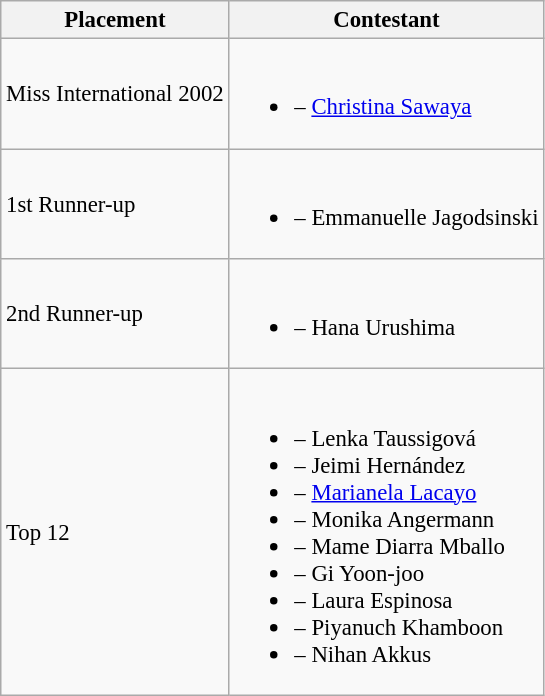<table class="wikitable sortable" style="font-size:95%;">
<tr>
<th>Placement</th>
<th>Contestant</th>
</tr>
<tr>
<td>Miss International 2002</td>
<td><br><ul><li> – <a href='#'>Christina Sawaya</a></li></ul></td>
</tr>
<tr>
<td>1st Runner-up</td>
<td><br><ul><li> – Emmanuelle Jagodsinski</li></ul></td>
</tr>
<tr>
<td>2nd Runner-up</td>
<td><br><ul><li> – Hana Urushima</li></ul></td>
</tr>
<tr>
<td>Top 12</td>
<td><br><ul><li> – Lenka Taussigová</li><li> – Jeimi Hernández</li><li> – <a href='#'>Marianela Lacayo</a></li><li> – Monika Angermann</li><li> – Mame Diarra Mballo</li><li> – Gi Yoon-joo</li><li> – Laura Espinosa</li><li> – Piyanuch Khamboon</li><li> – Nihan Akkus</li></ul></td>
</tr>
</table>
